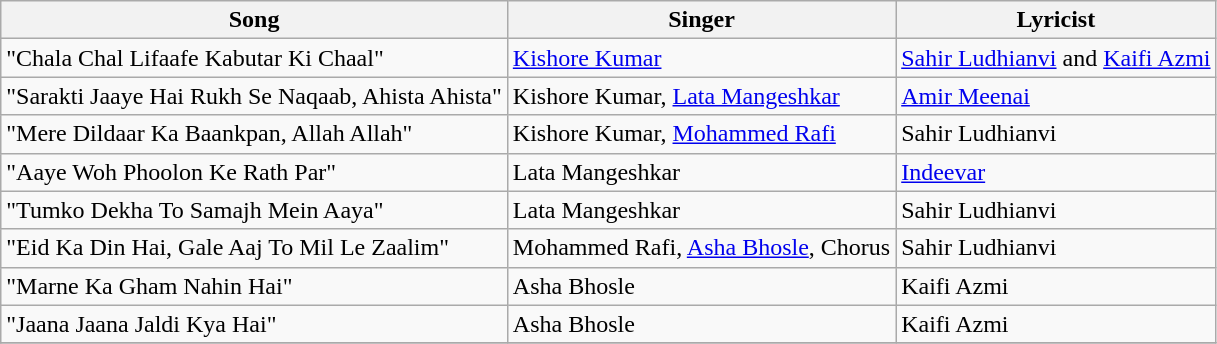<table class="wikitable">
<tr>
<th>Song</th>
<th>Singer</th>
<th>Lyricist</th>
</tr>
<tr>
<td>"Chala Chal Lifaafe Kabutar Ki Chaal"</td>
<td><a href='#'>Kishore Kumar</a></td>
<td><a href='#'>Sahir Ludhianvi</a> and <a href='#'>Kaifi Azmi</a></td>
</tr>
<tr>
<td>"Sarakti Jaaye Hai Rukh Se Naqaab, Ahista Ahista"</td>
<td>Kishore Kumar, <a href='#'>Lata Mangeshkar</a></td>
<td><a href='#'>Amir Meenai</a></td>
</tr>
<tr>
<td>"Mere Dildaar Ka Baankpan, Allah Allah"</td>
<td>Kishore Kumar, <a href='#'>Mohammed Rafi</a></td>
<td>Sahir Ludhianvi</td>
</tr>
<tr>
<td>"Aaye Woh Phoolon Ke Rath Par"</td>
<td>Lata Mangeshkar</td>
<td><a href='#'>Indeevar</a></td>
</tr>
<tr>
<td>"Tumko Dekha To Samajh Mein Aaya"</td>
<td>Lata Mangeshkar</td>
<td>Sahir Ludhianvi</td>
</tr>
<tr>
<td>"Eid Ka Din Hai, Gale Aaj To Mil Le Zaalim"</td>
<td>Mohammed Rafi, <a href='#'>Asha Bhosle</a>, Chorus</td>
<td>Sahir Ludhianvi</td>
</tr>
<tr>
<td>"Marne Ka Gham Nahin Hai"</td>
<td>Asha Bhosle</td>
<td>Kaifi Azmi</td>
</tr>
<tr>
<td>"Jaana Jaana Jaldi Kya Hai"</td>
<td>Asha Bhosle</td>
<td>Kaifi Azmi</td>
</tr>
<tr>
</tr>
</table>
